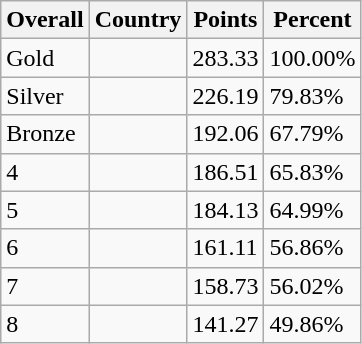<table class="wikitable sortable" style="text-align: left;">
<tr>
<th>Overall</th>
<th>Country</th>
<th>Points</th>
<th>Percent</th>
</tr>
<tr>
<td> Gold</td>
<td></td>
<td>283.33</td>
<td>100.00%</td>
</tr>
<tr>
<td> Silver</td>
<td></td>
<td>226.19</td>
<td>79.83%</td>
</tr>
<tr>
<td> Bronze</td>
<td></td>
<td>192.06</td>
<td>67.79%</td>
</tr>
<tr>
<td>4</td>
<td></td>
<td>186.51</td>
<td>65.83%</td>
</tr>
<tr>
<td>5</td>
<td></td>
<td>184.13</td>
<td>64.99%</td>
</tr>
<tr>
<td>6</td>
<td></td>
<td>161.11</td>
<td>56.86%</td>
</tr>
<tr>
<td>7</td>
<td></td>
<td>158.73</td>
<td>56.02%</td>
</tr>
<tr>
<td>8</td>
<td></td>
<td>141.27</td>
<td>49.86%</td>
</tr>
</table>
